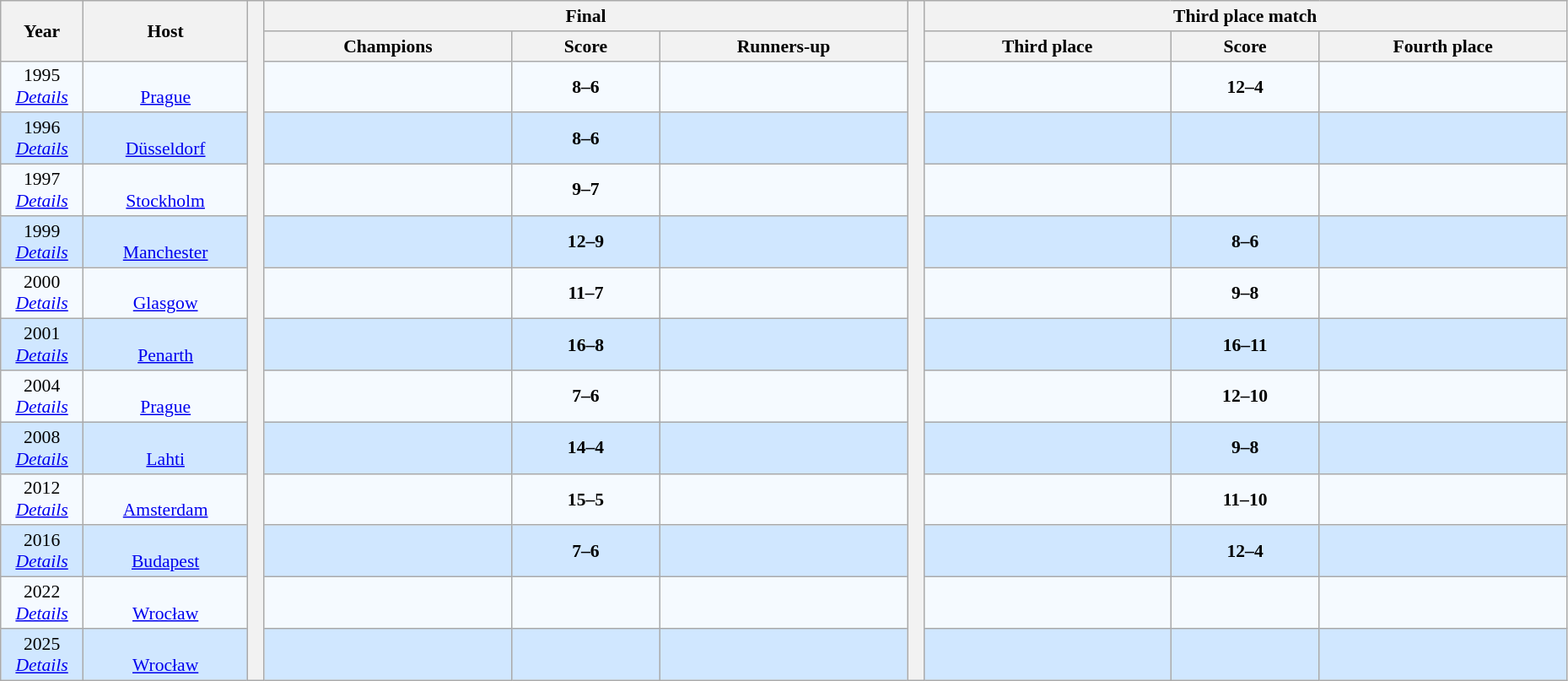<table class="wikitable" style="font-size:90%; width: 98%; text-align: center;">
<tr>
<th rowspan=2 width=5%>Year</th>
<th rowspan=2 width=10%>Host</th>
<th width=1% rowspan=14 bgcolor=ffffff></th>
<th colspan=3>Final</th>
<th width=1% rowspan=14 bgcolor=ffffff></th>
<th colspan=3>Third place match</th>
</tr>
<tr>
<th width=15%>Champions</th>
<th width=9%>Score</th>
<th width=15%>Runners-up</th>
<th width=15%>Third place</th>
<th width=9%>Score</th>
<th width=15%>Fourth place</th>
</tr>
<tr bgcolor=#F5FAFF>
<td>1995<br><em><a href='#'>Details</a></em></td>
<td><br><a href='#'>Prague</a></td>
<td><strong></strong></td>
<td><strong>8–6</strong></td>
<td></td>
<td></td>
<td><strong>12–4</strong></td>
<td></td>
</tr>
<tr bgcolor=#D0E7FF>
<td>1996<br><em><a href='#'>Details</a></em></td>
<td><br><a href='#'>Düsseldorf</a></td>
<td><strong></strong></td>
<td><strong>8–6</strong></td>
<td></td>
<td></td>
<td></td>
<td></td>
</tr>
<tr bgcolor=#F5FAFF>
<td>1997<br><em><a href='#'>Details</a></em></td>
<td><br><a href='#'>Stockholm</a></td>
<td><strong></strong></td>
<td><strong>9–7</strong></td>
<td></td>
<td></td>
<td></td>
<td></td>
</tr>
<tr bgcolor=#D0E7FF>
<td>1999<br><em><a href='#'>Details</a></em></td>
<td><br><a href='#'>Manchester</a></td>
<td><strong></strong></td>
<td><strong>12–9</strong></td>
<td></td>
<td></td>
<td><strong>8–6</strong></td>
<td></td>
</tr>
<tr bgcolor=#F5FAFF>
<td>2000<br><em><a href='#'>Details</a></em></td>
<td><br><a href='#'>Glasgow</a></td>
<td><strong></strong></td>
<td><strong>11–7</strong></td>
<td></td>
<td></td>
<td><strong>9–8</strong></td>
<td></td>
</tr>
<tr bgcolor=#D0E7FF>
<td>2001<br><em><a href='#'>Details</a></em></td>
<td><br><a href='#'>Penarth</a></td>
<td><strong></strong></td>
<td><strong>16–8</strong></td>
<td></td>
<td></td>
<td><strong>16–11</strong></td>
<td></td>
</tr>
<tr bgcolor=#F5FAFF>
<td>2004<br><em><a href='#'>Details</a></em></td>
<td><br><a href='#'>Prague</a></td>
<td><strong></strong></td>
<td><strong>7–6</strong></td>
<td></td>
<td></td>
<td><strong>12–10</strong></td>
<td></td>
</tr>
<tr bgcolor=#D0E7FF>
<td>2008<br><em><a href='#'>Details</a></em></td>
<td><br><a href='#'>Lahti</a></td>
<td><strong></strong></td>
<td><strong>14–4</strong></td>
<td></td>
<td></td>
<td><strong>9–8</strong></td>
<td></td>
</tr>
<tr bgcolor=#F5FAFF>
<td>2012<br><em><a href='#'>Details</a></em></td>
<td><br><a href='#'>Amsterdam</a></td>
<td><strong></strong></td>
<td><strong>15–5</strong></td>
<td></td>
<td></td>
<td><strong>11–10</strong></td>
<td></td>
</tr>
<tr bgcolor=#D0E7FF>
<td>2016<br><em><a href='#'>Details</a></em></td>
<td><br><a href='#'>Budapest</a></td>
<td><strong></strong></td>
<td><strong>7–6</strong></td>
<td></td>
<td></td>
<td><strong>12–4</strong></td>
<td></td>
</tr>
<tr bgcolor=#F5FAFF>
<td>2022<br><em><a href='#'>Details</a></em></td>
<td><br><a href='#'>Wrocław</a></td>
<td></td>
<td></td>
<td></td>
<td></td>
<td></td>
<td></td>
</tr>
<tr bgcolor=#D0E7FF>
<td>2025<br><em><a href='#'>Details</a></em></td>
<td><br><a href='#'>Wrocław</a></td>
<td></td>
<td></td>
<td></td>
<td></td>
<td></td>
<td></td>
</tr>
</table>
